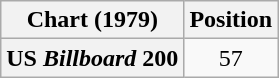<table class="wikitable sortable plainrowheaders">
<tr>
<th>Chart (1979)</th>
<th>Position</th>
</tr>
<tr>
<th scope="row">US <em>Billboard</em> 200</th>
<td align="center">57</td>
</tr>
</table>
